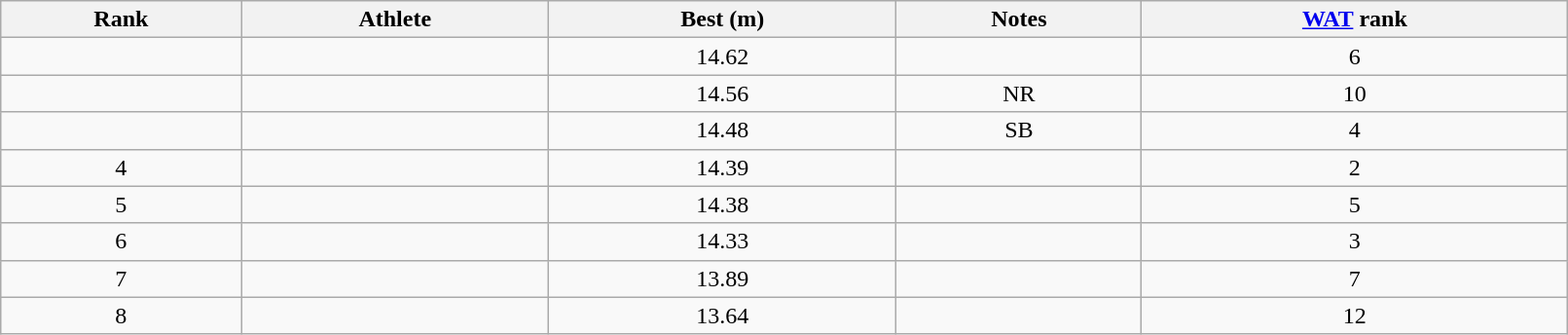<table class="wikitable"  width=85%>
<tr>
<th>Rank</th>
<th>Athlete</th>
<th>Best (m)</th>
<th>Notes</th>
<th><a href='#'>WAT</a> rank</th>
</tr>
<tr align="center">
<td></td>
<td align="left"></td>
<td>14.62</td>
<td></td>
<td>6</td>
</tr>
<tr align="center">
<td></td>
<td align="left"></td>
<td>14.56</td>
<td>NR</td>
<td>10</td>
</tr>
<tr align="center">
<td></td>
<td align="left"></td>
<td>14.48</td>
<td>SB</td>
<td>4</td>
</tr>
<tr align="center">
<td>4</td>
<td align="left"></td>
<td>14.39</td>
<td></td>
<td>2</td>
</tr>
<tr align="center">
<td>5</td>
<td align="left"></td>
<td>14.38</td>
<td></td>
<td>5</td>
</tr>
<tr align="center">
<td>6</td>
<td align="left"></td>
<td>14.33</td>
<td></td>
<td>3</td>
</tr>
<tr align="center">
<td>7</td>
<td align="left"></td>
<td>13.89</td>
<td></td>
<td>7</td>
</tr>
<tr align="center">
<td>8</td>
<td align="left"></td>
<td>13.64</td>
<td></td>
<td>12</td>
</tr>
</table>
